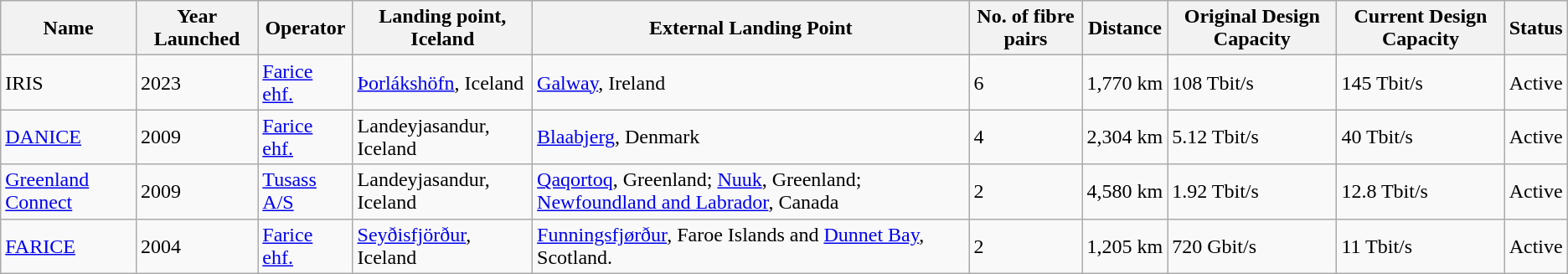<table class="wikitable">
<tr>
<th>Name</th>
<th>Year Launched</th>
<th>Operator</th>
<th>Landing point, Iceland</th>
<th>External Landing Point</th>
<th>No. of fibre pairs</th>
<th>Distance</th>
<th>Original Design Capacity</th>
<th>Current Design Capacity</th>
<th>Status</th>
</tr>
<tr>
<td>IRIS</td>
<td>2023</td>
<td><a href='#'>Farice ehf.</a></td>
<td><a href='#'>Þorlákshöfn</a>, Iceland</td>
<td><a href='#'>Galway</a>, Ireland</td>
<td>6</td>
<td>1,770 km</td>
<td>108 Tbit/s</td>
<td>145 Tbit/s</td>
<td>Active</td>
</tr>
<tr>
<td><a href='#'>DANICE</a></td>
<td>2009</td>
<td><a href='#'>Farice ehf.</a></td>
<td>Landeyjasandur, Iceland</td>
<td><a href='#'>Blaabjerg</a>, Denmark</td>
<td>4</td>
<td>2,304 km</td>
<td>5.12 Tbit/s</td>
<td>40 Tbit/s</td>
<td>Active</td>
</tr>
<tr>
<td><a href='#'>Greenland Connect</a></td>
<td>2009</td>
<td><a href='#'>Tusass A/S</a></td>
<td>Landeyjasandur, Iceland</td>
<td><a href='#'>Qaqortoq</a>, Greenland; <a href='#'>Nuuk</a>, Greenland; <a href='#'>Newfoundland and Labrador</a>, Canada</td>
<td>2</td>
<td>4,580 km</td>
<td>1.92 Tbit/s</td>
<td>12.8 Tbit/s</td>
<td>Active</td>
</tr>
<tr>
<td><a href='#'>FARICE</a></td>
<td>2004</td>
<td><a href='#'>Farice ehf.</a></td>
<td><a href='#'>Seyðisfjörður</a>, Iceland</td>
<td><a href='#'>Funningsfjørður</a>, Faroe Islands and <a href='#'>Dunnet Bay</a>, Scotland.</td>
<td>2</td>
<td>1,205 km</td>
<td>720 Gbit/s</td>
<td>11 Tbit/s</td>
<td>Active</td>
</tr>
</table>
